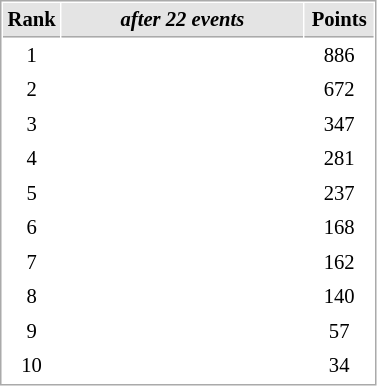<table cellspacing="1" cellpadding="3" style="border:1px solid #AAAAAA;font-size:86%">
<tr bgcolor="#E4E4E4">
<th style="border-bottom:1px solid #AAAAAA" width=10>Rank</th>
<th style="border-bottom:1px solid #AAAAAA" width=155><em>after 22 events</em></th>
<th style="border-bottom:1px solid #AAAAAA" width=40>Points</th>
</tr>
<tr>
<td align=center>1</td>
<td></td>
<td align=center>886</td>
</tr>
<tr>
<td align=center>2</td>
<td></td>
<td align=center>672</td>
</tr>
<tr>
<td align=center>3</td>
<td></td>
<td align=center>347</td>
</tr>
<tr>
<td align=center>4</td>
<td></td>
<td align=center>281</td>
</tr>
<tr>
<td align=center>5</td>
<td></td>
<td align=center>237</td>
</tr>
<tr>
<td align=center>6</td>
<td></td>
<td align=center>168</td>
</tr>
<tr>
<td align=center>7</td>
<td></td>
<td align=center>162</td>
</tr>
<tr>
<td align=center>8</td>
<td></td>
<td align=center>140</td>
</tr>
<tr>
<td align=center>9</td>
<td></td>
<td align=center>57</td>
</tr>
<tr>
<td align=center>10</td>
<td></td>
<td align=center>34</td>
</tr>
</table>
